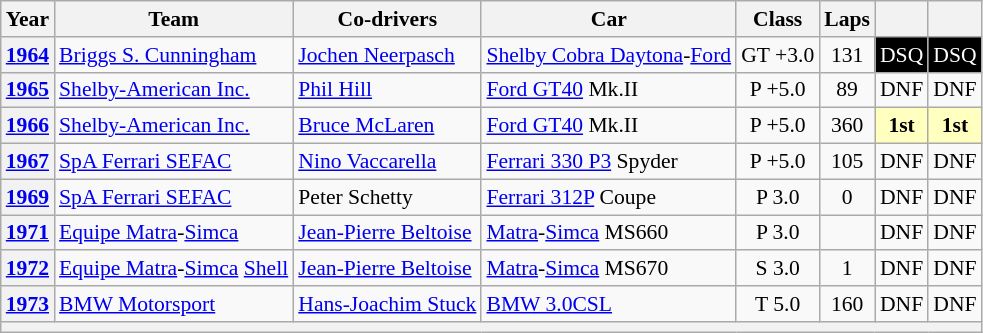<table class="wikitable" style="text-align:center; font-size:90%">
<tr>
<th>Year</th>
<th>Team</th>
<th>Co-drivers</th>
<th>Car</th>
<th>Class</th>
<th>Laps</th>
<th></th>
<th></th>
</tr>
<tr>
<th><a href='#'>1964</a></th>
<td align="left"> <a href='#'>Briggs S. Cunningham</a></td>
<td align="left"> <a href='#'>Jochen Neerpasch</a></td>
<td align="left"><a href='#'>Shelby Cobra Daytona</a>-<a href='#'>Ford</a></td>
<td>GT +3.0</td>
<td>131</td>
<td style="background:#000000; color:white">DSQ</td>
<td style="background:#000000; color:white">DSQ</td>
</tr>
<tr>
<th><a href='#'>1965</a></th>
<td align="left"> <a href='#'>Shelby-American Inc.</a></td>
<td align="left"> <a href='#'>Phil Hill</a></td>
<td align="left"><a href='#'>Ford GT40</a> Mk.II</td>
<td>P +5.0</td>
<td>89</td>
<td>DNF</td>
<td>DNF</td>
</tr>
<tr>
<th><a href='#'>1966</a></th>
<td align="left"> <a href='#'>Shelby-American Inc.</a></td>
<td align="left"> <a href='#'>Bruce McLaren</a></td>
<td align="left"><a href='#'>Ford GT40</a> Mk.II</td>
<td>P +5.0</td>
<td>360</td>
<td style="background:#ffffbf;"><strong>1st</strong></td>
<td style="background:#ffffbf;"><strong>1st</strong></td>
</tr>
<tr>
<th><a href='#'>1967</a></th>
<td align="left"> <a href='#'>SpA Ferrari SEFAC</a></td>
<td align="left"> <a href='#'>Nino Vaccarella</a></td>
<td align="left"><a href='#'>Ferrari 330 P3</a> Spyder</td>
<td>P +5.0</td>
<td>105</td>
<td>DNF</td>
<td>DNF</td>
</tr>
<tr>
<th><a href='#'>1969</a></th>
<td align="left"> <a href='#'>SpA Ferrari SEFAC</a></td>
<td align="left"> Peter Schetty</td>
<td align="left"><a href='#'>Ferrari 312P</a> Coupe</td>
<td>P 3.0</td>
<td>0</td>
<td>DNF</td>
<td>DNF</td>
</tr>
<tr>
<th><a href='#'>1971</a></th>
<td align="left"> <a href='#'>Equipe Matra</a>-<a href='#'>Simca</a></td>
<td align="left"> <a href='#'>Jean-Pierre Beltoise</a></td>
<td align="left"><a href='#'>Matra</a>-<a href='#'>Simca</a> MS660</td>
<td>P 3.0</td>
<td></td>
<td>DNF</td>
<td>DNF</td>
</tr>
<tr>
<th><a href='#'>1972</a></th>
<td align="left"> <a href='#'>Equipe Matra</a>-<a href='#'>Simca</a> <a href='#'>Shell</a></td>
<td align="left"> <a href='#'>Jean-Pierre Beltoise</a></td>
<td align="left"><a href='#'>Matra</a>-<a href='#'>Simca</a> MS670</td>
<td>S 3.0</td>
<td>1</td>
<td>DNF</td>
<td>DNF</td>
</tr>
<tr>
<th><a href='#'>1973</a></th>
<td align="left"> <a href='#'>BMW Motorsport</a></td>
<td align="left"> <a href='#'>Hans-Joachim Stuck</a></td>
<td align="left"><a href='#'>BMW 3.0CSL</a></td>
<td>T 5.0</td>
<td>160</td>
<td>DNF</td>
<td>DNF</td>
</tr>
<tr>
<th colspan="8"></th>
</tr>
</table>
